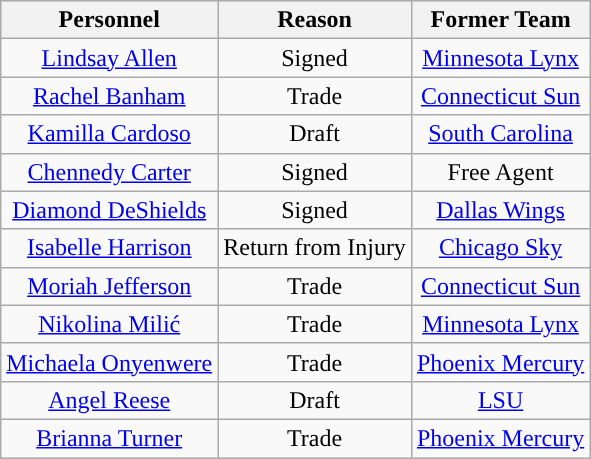<table class="wikitable" style="text-align: center">
<tr align="center" bgcolor="#dddddd">
<th><strong>Personnel</strong></th>
<th><strong>Reason</strong></th>
<th><strong>Former Team</strong></th>
</tr>
<tr>
<td><a href='#'>Lindsay Allen</a></td>
<td>Signed</td>
<td><a href='#'>Minnesota Lynx</a></td>
</tr>
<tr>
<td><a href='#'>Rachel Banham</a></td>
<td>Trade</td>
<td><a href='#'>Connecticut Sun</a></td>
</tr>
<tr>
<td><a href='#'>Kamilla Cardoso</a></td>
<td>Draft</td>
<td><a href='#'>South Carolina</a></td>
</tr>
<tr>
<td><a href='#'>Chennedy Carter</a></td>
<td>Signed</td>
<td>Free Agent</td>
</tr>
<tr>
<td><a href='#'>Diamond DeShields</a></td>
<td>Signed</td>
<td><a href='#'>Dallas Wings</a></td>
</tr>
<tr>
<td><a href='#'>Isabelle Harrison</a></td>
<td>Return from Injury</td>
<td><a href='#'>Chicago Sky</a></td>
</tr>
<tr>
<td><a href='#'>Moriah Jefferson</a></td>
<td>Trade</td>
<td><a href='#'>Connecticut Sun</a></td>
</tr>
<tr>
<td><a href='#'>Nikolina Milić</a></td>
<td>Trade</td>
<td><a href='#'>Minnesota Lynx</a></td>
</tr>
<tr>
<td><a href='#'>Michaela Onyenwere</a></td>
<td>Trade</td>
<td><a href='#'>Phoenix Mercury</a></td>
</tr>
<tr>
<td><a href='#'>Angel Reese</a></td>
<td>Draft</td>
<td><a href='#'>LSU</a></td>
</tr>
<tr>
<td><a href='#'>Brianna Turner</a></td>
<td>Trade</td>
<td><a href='#'>Phoenix Mercury</a></td>
</tr>
</table>
